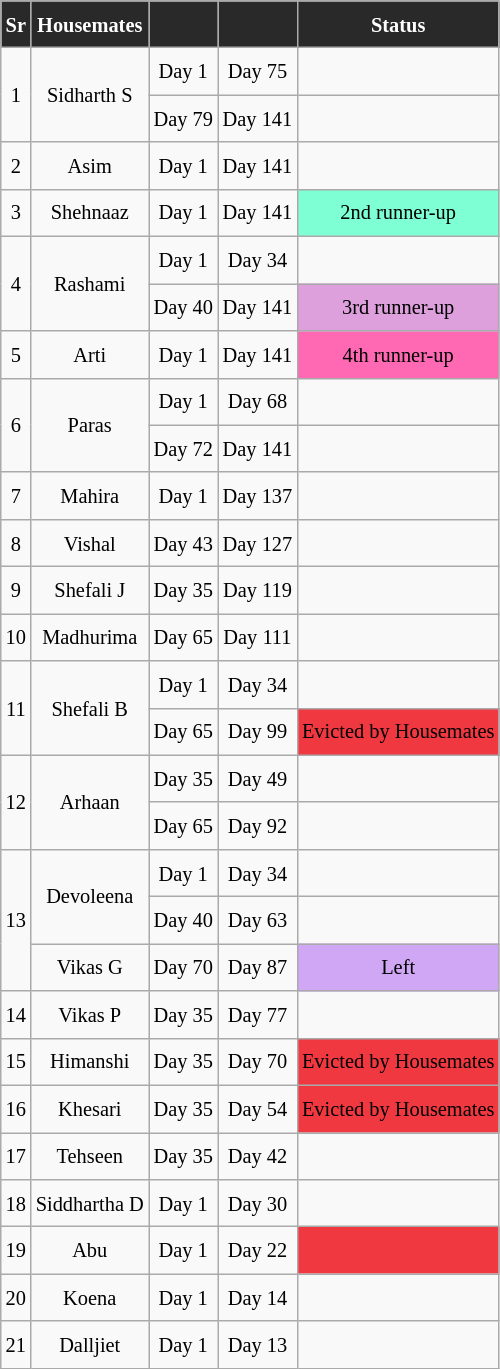<table class="wikitable sortable" style=" text-align:center; font-size:85%; line-height:25px; width:auto;">
<tr>
<th scope="col" style="background:#292929; color: #FFFFFF">Sr</th>
<th scope="col" style="background:#292929; color: #FFFFFF">Housemates</th>
<th scope="col" style="background:#292929; color: #FFFFFF"></th>
<th scope="col" style="background:#292929; color: #FFFFFF"></th>
<th scope="col" style="background:#292929; color: #FFFFFF">Status</th>
</tr>
<tr>
<td rowspan=2>1</td>
<td rowspan=2>Sidharth S</td>
<td>Day 1</td>
<td>Day 75</td>
<td></td>
</tr>
<tr>
<td>Day 79</td>
<td>Day 141</td>
<td></td>
</tr>
<tr>
<td>2</td>
<td>Asim</td>
<td>Day 1</td>
<td>Day 141</td>
<td></td>
</tr>
<tr>
<td>3</td>
<td>Shehnaaz</td>
<td>Day 1</td>
<td>Day 141</td>
<td style="background:#7FFFD4;">2nd runner-up</td>
</tr>
<tr>
<td rowspan="2">4</td>
<td rowspan="2">Rashami</td>
<td>Day 1</td>
<td>Day 34</td>
<td></td>
</tr>
<tr>
<td>Day 40</td>
<td>Day 141</td>
<td style="background:#DDA0DD;">3rd runner-up</td>
</tr>
<tr>
<td>5</td>
<td>Arti</td>
<td>Day 1</td>
<td>Day 141</td>
<td style="background:#FF69B4;">4th runner-up</td>
</tr>
<tr>
<td rowspan="2">6</td>
<td rowspan="2">Paras</td>
<td>Day 1</td>
<td>Day 68</td>
<td></td>
</tr>
<tr>
<td>Day 72</td>
<td>Day 141</td>
<td></td>
</tr>
<tr>
<td>7</td>
<td>Mahira</td>
<td>Day 1</td>
<td>Day 137</td>
<td></td>
</tr>
<tr>
<td>8</td>
<td>Vishal</td>
<td>Day 43</td>
<td>Day 127</td>
<td></td>
</tr>
<tr>
<td>9</td>
<td>Shefali J</td>
<td>Day 35</td>
<td>Day 119</td>
<td></td>
</tr>
<tr>
<td>10</td>
<td>Madhurima</td>
<td>Day 65</td>
<td>Day 111</td>
<td></td>
</tr>
<tr>
<td rowspan="2">11</td>
<td rowspan="2">Shefali B</td>
<td>Day 1</td>
<td>Day 34</td>
<td></td>
</tr>
<tr>
<td>Day 65</td>
<td>Day 99</td>
<td style="background:#F03841;">Evicted by Housemates</td>
</tr>
<tr>
<td rowspan="2">12</td>
<td rowspan="2">Arhaan</td>
<td>Day 35</td>
<td>Day 49</td>
<td></td>
</tr>
<tr>
<td>Day 65</td>
<td>Day 92</td>
<td></td>
</tr>
<tr>
<td rowspan="3">13</td>
<td rowspan="2">Devoleena</td>
<td>Day 1</td>
<td>Day 34</td>
<td></td>
</tr>
<tr>
<td>Day 40</td>
<td>Day 63</td>
<td></td>
</tr>
<tr>
<td>Vikas G</td>
<td>Day 70</td>
<td>Day 87</td>
<td style="background:#D0A7F4;">Left</td>
</tr>
<tr>
<td>14</td>
<td>Vikas P</td>
<td>Day 35</td>
<td>Day 77</td>
<td></td>
</tr>
<tr>
<td>15</td>
<td>Himanshi</td>
<td>Day 35</td>
<td>Day 70</td>
<td style="background:#F03841;">Evicted by Housemates</td>
</tr>
<tr>
<td>16</td>
<td>Khesari</td>
<td>Day 35</td>
<td>Day 54</td>
<td style="background:#F03841;">Evicted by Housemates</td>
</tr>
<tr>
<td>17</td>
<td>Tehseen</td>
<td>Day 35</td>
<td>Day 42</td>
<td></td>
</tr>
<tr>
<td>18</td>
<td>Siddhartha D</td>
<td>Day 1</td>
<td>Day 30</td>
<td></td>
</tr>
<tr>
<td>19</td>
<td>Abu</td>
<td>Day 1</td>
<td>Day 22</td>
<td style="background:#F03841;"></td>
</tr>
<tr>
<td>20</td>
<td>Koena</td>
<td>Day 1</td>
<td>Day 14</td>
<td></td>
</tr>
<tr>
<td>21</td>
<td>Dalljiet</td>
<td>Day 1</td>
<td>Day 13</td>
<td></td>
</tr>
</table>
